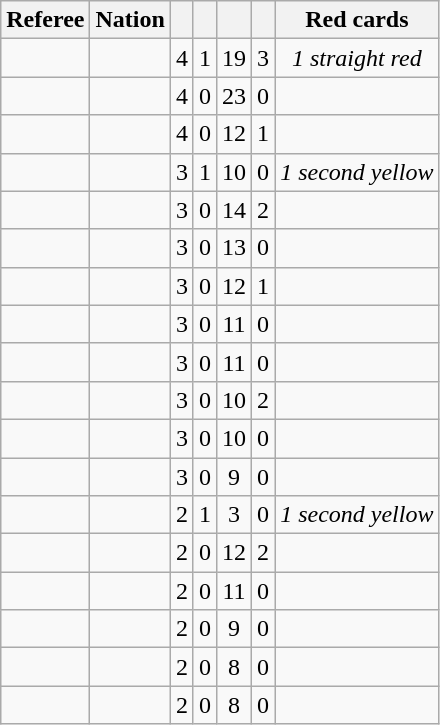<table class="wikitable sortable" style="text-align:center;">
<tr>
<th>Referee</th>
<th>Nation</th>
<th></th>
<th></th>
<th></th>
<th></th>
<th class="unsortable">Red cards</th>
</tr>
<tr>
<td align="left"></td>
<td align="left"></td>
<td>4</td>
<td>1</td>
<td>19</td>
<td>3</td>
<td><em>1 straight red</em></td>
</tr>
<tr>
<td align="left"></td>
<td align="left"></td>
<td>4</td>
<td>0</td>
<td>23</td>
<td>0</td>
<td></td>
</tr>
<tr>
<td align="left"></td>
<td align="left"></td>
<td>4</td>
<td>0</td>
<td>12</td>
<td>1</td>
<td></td>
</tr>
<tr>
<td align="left"></td>
<td align="left"></td>
<td>3</td>
<td>1</td>
<td>10</td>
<td>0</td>
<td><em>1 second yellow</em></td>
</tr>
<tr>
<td align="left"></td>
<td align="left"></td>
<td>3</td>
<td>0</td>
<td>14</td>
<td>2</td>
<td></td>
</tr>
<tr>
<td align="left"></td>
<td align="left"></td>
<td>3</td>
<td>0</td>
<td>13</td>
<td>0</td>
<td></td>
</tr>
<tr>
<td align="left"></td>
<td align="left"></td>
<td>3</td>
<td>0</td>
<td>12</td>
<td>1</td>
<td></td>
</tr>
<tr>
<td align="left"></td>
<td align="left"></td>
<td>3</td>
<td>0</td>
<td>11</td>
<td>0</td>
<td></td>
</tr>
<tr>
<td align="left"></td>
<td align="left"></td>
<td>3</td>
<td>0</td>
<td>11</td>
<td>0</td>
<td></td>
</tr>
<tr>
<td align="left"></td>
<td align="left"></td>
<td>3</td>
<td>0</td>
<td>10</td>
<td>2</td>
<td></td>
</tr>
<tr>
<td align="left"></td>
<td align="left"></td>
<td>3</td>
<td>0</td>
<td>10</td>
<td>0</td>
<td></td>
</tr>
<tr>
<td align="left"></td>
<td align="left"></td>
<td>3</td>
<td>0</td>
<td>9</td>
<td>0</td>
<td></td>
</tr>
<tr>
<td align="left"></td>
<td align="left"></td>
<td>2</td>
<td>1</td>
<td>3</td>
<td>0</td>
<td><em>1 second yellow</em></td>
</tr>
<tr>
<td align="left"></td>
<td align="left"></td>
<td>2</td>
<td>0</td>
<td>12</td>
<td>2</td>
<td></td>
</tr>
<tr>
<td align="left"></td>
<td align="left"></td>
<td>2</td>
<td>0</td>
<td>11</td>
<td>0</td>
<td></td>
</tr>
<tr>
<td align="left"></td>
<td align="left"></td>
<td>2</td>
<td>0</td>
<td>9</td>
<td>0</td>
<td></td>
</tr>
<tr>
<td align="left"></td>
<td align="left"></td>
<td>2</td>
<td>0</td>
<td>8</td>
<td>0</td>
<td></td>
</tr>
<tr>
<td align="left"></td>
<td align="left"></td>
<td>2</td>
<td>0</td>
<td>8</td>
<td>0</td>
<td></td>
</tr>
</table>
